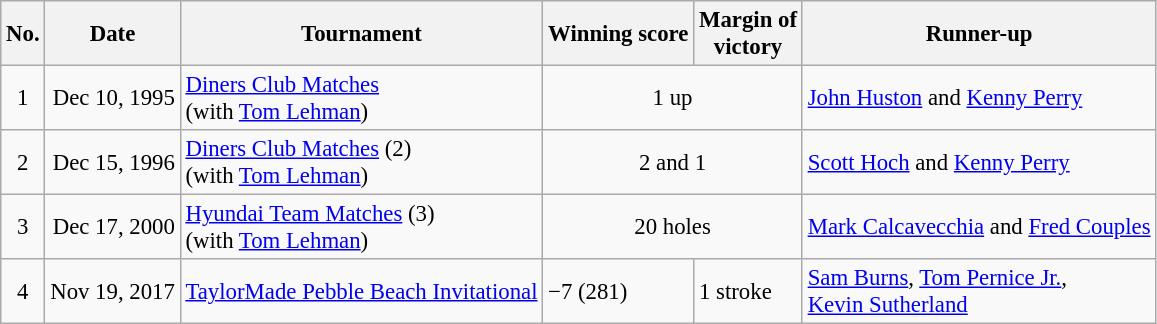<table class="wikitable" style="font-size:95%;">
<tr>
<th>No.</th>
<th>Date</th>
<th>Tournament</th>
<th>Winning score</th>
<th>Margin of<br>victory</th>
<th>Runner-up</th>
</tr>
<tr>
<td align=center>1</td>
<td align=right>Dec 10, 1995</td>
<td><a href='#'>Diners Club Matches</a><br>(with  <a href='#'>Tom Lehman</a>)</td>
<td colspan=2 align=center>1 up</td>
<td> <a href='#'>John Huston</a> and  <a href='#'>Kenny Perry</a></td>
</tr>
<tr>
<td align=center>2</td>
<td align=right>Dec 15, 1996</td>
<td><a href='#'>Diners Club Matches</a> (2)<br>(with  <a href='#'>Tom Lehman</a>)</td>
<td colspan=2 align=center>2 and 1</td>
<td> <a href='#'>Scott Hoch</a> and  <a href='#'>Kenny Perry</a></td>
</tr>
<tr>
<td align=center>3</td>
<td align=right>Dec 17, 2000</td>
<td><a href='#'>Hyundai Team Matches</a> (3)<br>(with  <a href='#'>Tom Lehman</a>)</td>
<td colspan=2 align=center>20 holes</td>
<td> <a href='#'>Mark Calcavecchia</a> and  <a href='#'>Fred Couples</a></td>
</tr>
<tr>
<td align=center>4</td>
<td align=right>Nov 19, 2017</td>
<td><a href='#'>TaylorMade Pebble Beach Invitational</a></td>
<td>−7 (281)</td>
<td>1 stroke</td>
<td> <a href='#'>Sam Burns</a>,  <a href='#'>Tom Pernice Jr.</a>,<br> <a href='#'>Kevin Sutherland</a></td>
</tr>
</table>
